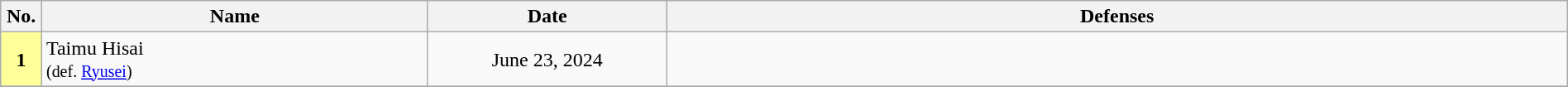<table class="wikitable" style="width:100%; font-size:100%;">
<tr>
<th style= width:1%;">No.</th>
<th style= width:21%;">Name</th>
<th style=width:13%;">Date</th>
<th style= width:49%;">Defenses</th>
</tr>
<tr>
<td align=center bgcolor="#FFFF99"><strong>1</strong></td>
<td align=left> Taimu Hisai <br><small>(def. <a href='#'>Ryusei</a>)</small></td>
<td align=center>June 23, 2024</td>
<td></td>
</tr>
<tr>
</tr>
</table>
